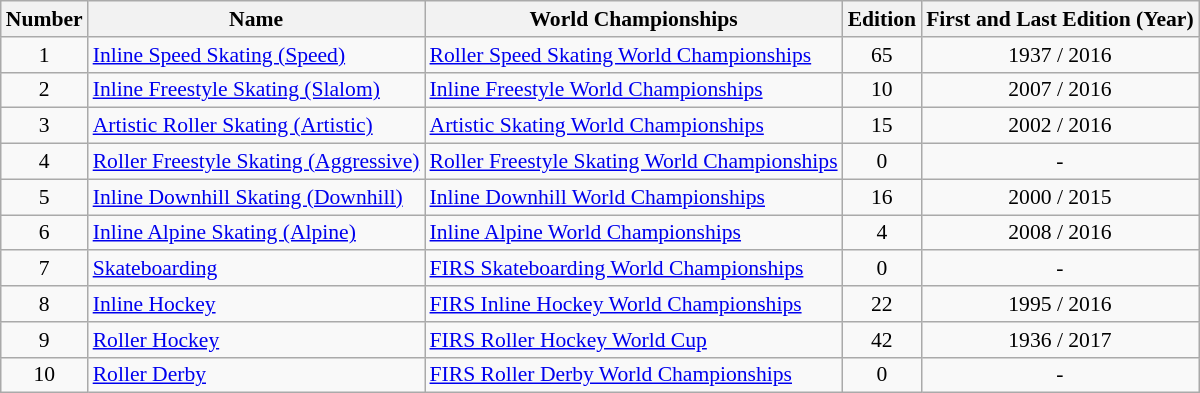<table class="wikitable" style="font-size:90%">
<tr>
<th>Number</th>
<th>Name</th>
<th>World Championships</th>
<th>Edition</th>
<th>First and Last Edition (Year)</th>
</tr>
<tr>
<td align="center">1</td>
<td><a href='#'>Inline Speed Skating (Speed)</a></td>
<td><a href='#'>Roller Speed Skating World Championships</a></td>
<td align="center">65</td>
<td align="center">1937 / 2016</td>
</tr>
<tr>
<td align="center">2</td>
<td><a href='#'>Inline Freestyle Skating (Slalom)</a></td>
<td><a href='#'>Inline Freestyle World Championships</a></td>
<td align="center">10</td>
<td align="center">2007 / 2016</td>
</tr>
<tr>
<td align="center">3</td>
<td><a href='#'>Artistic Roller Skating (Artistic)</a></td>
<td><a href='#'>Artistic Skating World Championships</a></td>
<td align="center">15</td>
<td align="center">2002 / 2016</td>
</tr>
<tr>
<td align="center">4</td>
<td><a href='#'>Roller Freestyle Skating (Aggressive)</a></td>
<td><a href='#'>Roller Freestyle Skating World Championships</a></td>
<td align="center">0</td>
<td align="center">-</td>
</tr>
<tr>
<td align="center">5</td>
<td><a href='#'>Inline Downhill Skating (Downhill)</a></td>
<td><a href='#'>Inline Downhill World Championships</a></td>
<td align="center">16</td>
<td align="center">2000 / 2015</td>
</tr>
<tr>
<td align="center">6</td>
<td><a href='#'>Inline Alpine Skating (Alpine)</a></td>
<td><a href='#'>Inline Alpine World Championships</a></td>
<td align="center">4</td>
<td align="center">2008 / 2016</td>
</tr>
<tr>
<td align="center">7</td>
<td><a href='#'>Skateboarding</a></td>
<td><a href='#'>FIRS Skateboarding World Championships</a></td>
<td align="center">0</td>
<td align="center">-</td>
</tr>
<tr>
<td align="center">8</td>
<td><a href='#'>Inline Hockey</a></td>
<td><a href='#'>FIRS Inline Hockey World Championships</a></td>
<td align="center">22</td>
<td align="center">1995 / 2016</td>
</tr>
<tr>
<td align="center">9</td>
<td><a href='#'>Roller Hockey</a></td>
<td><a href='#'>FIRS Roller Hockey World Cup</a></td>
<td align="center">42</td>
<td align="center">1936 / 2017</td>
</tr>
<tr>
<td align="center">10</td>
<td><a href='#'>Roller Derby</a></td>
<td><a href='#'>FIRS Roller Derby World Championships</a></td>
<td align="center">0</td>
<td align="center">-</td>
</tr>
</table>
